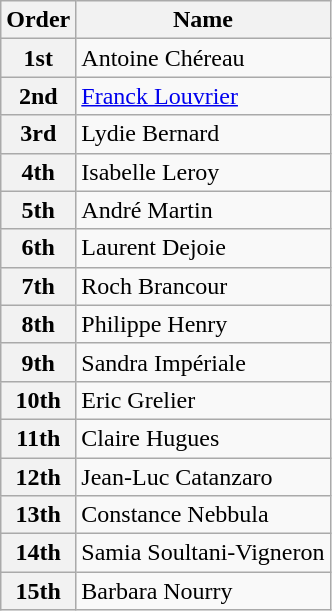<table class="wikitable">
<tr>
<th>Order</th>
<th>Name</th>
</tr>
<tr>
<th><strong>1st</strong></th>
<td>Antoine Chéreau</td>
</tr>
<tr>
<th><strong>2nd</strong></th>
<td><a href='#'>Franck Louvrier</a></td>
</tr>
<tr>
<th><strong>3rd</strong></th>
<td>Lydie Bernard</td>
</tr>
<tr>
<th><strong>4th</strong></th>
<td>Isabelle Leroy</td>
</tr>
<tr>
<th><strong>5th</strong></th>
<td>André Martin</td>
</tr>
<tr>
<th><strong>6th</strong></th>
<td>Laurent Dejoie</td>
</tr>
<tr>
<th><strong>7th</strong></th>
<td>Roch Brancour</td>
</tr>
<tr>
<th><strong>8th</strong></th>
<td>Philippe Henry</td>
</tr>
<tr>
<th><strong>9th</strong></th>
<td>Sandra Impériale</td>
</tr>
<tr>
<th><strong>10th</strong></th>
<td>Eric Grelier</td>
</tr>
<tr>
<th><strong>11th</strong></th>
<td>Claire Hugues</td>
</tr>
<tr>
<th><strong>12th</strong></th>
<td>Jean-Luc Catanzaro</td>
</tr>
<tr>
<th><strong>13th</strong></th>
<td>Constance Nebbula</td>
</tr>
<tr>
<th><strong>14th</strong></th>
<td>Samia Soultani-Vigneron</td>
</tr>
<tr>
<th><strong>15th</strong></th>
<td>Barbara Nourry</td>
</tr>
</table>
